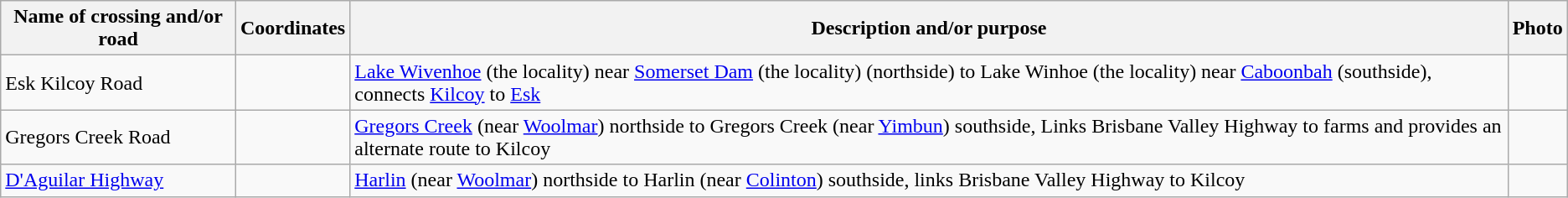<table class="wikitable">
<tr>
<th>Name of crossing and/or road</th>
<th>Coordinates</th>
<th>Description and/or purpose</th>
<th>Photo</th>
</tr>
<tr>
<td>Esk Kilcoy Road</td>
<td></td>
<td><a href='#'>Lake Wivenhoe</a> (the locality) near <a href='#'>Somerset Dam</a> (the locality) (northside) to Lake Winhoe (the locality) near <a href='#'>Caboonbah</a> (southside), connects <a href='#'>Kilcoy</a> to <a href='#'>Esk</a></td>
<td></td>
</tr>
<tr>
<td>Gregors Creek Road</td>
<td></td>
<td><a href='#'>Gregors Creek</a> (near <a href='#'>Woolmar</a>) northside to Gregors Creek (near <a href='#'>Yimbun</a>) southside, Links Brisbane Valley Highway to farms and provides an alternate route to Kilcoy</td>
<td></td>
</tr>
<tr>
<td><a href='#'>D'Aguilar Highway</a></td>
<td></td>
<td><a href='#'>Harlin</a> (near <a href='#'>Woolmar</a>) northside to Harlin (near <a href='#'>Colinton</a>) southside, links Brisbane Valley Highway to Kilcoy</td>
<td></td>
</tr>
</table>
